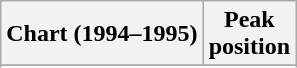<table class="wikitable sortable plainrowheaders" style="text-align:center">
<tr>
<th scope="col">Chart (1994–1995)</th>
<th scope="col">Peak<br>position</th>
</tr>
<tr>
</tr>
<tr>
</tr>
</table>
